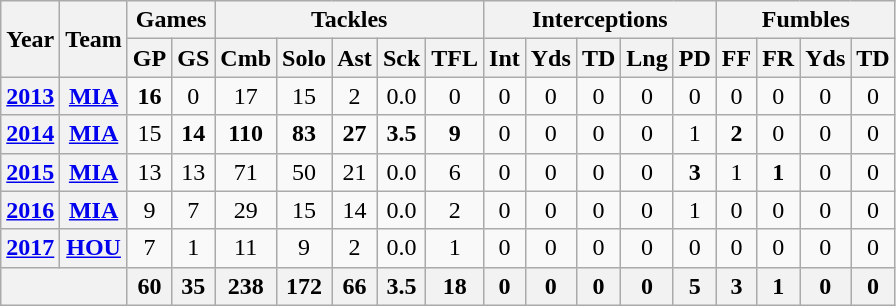<table class="wikitable" style="text-align:center">
<tr>
<th rowspan="2">Year</th>
<th rowspan="2">Team</th>
<th colspan="2">Games</th>
<th colspan="5">Tackles</th>
<th colspan="5">Interceptions</th>
<th colspan="4">Fumbles</th>
</tr>
<tr>
<th>GP</th>
<th>GS</th>
<th>Cmb</th>
<th>Solo</th>
<th>Ast</th>
<th>Sck</th>
<th>TFL</th>
<th>Int</th>
<th>Yds</th>
<th>TD</th>
<th>Lng</th>
<th>PD</th>
<th>FF</th>
<th>FR</th>
<th>Yds</th>
<th>TD</th>
</tr>
<tr>
<th><a href='#'>2013</a></th>
<th><a href='#'>MIA</a></th>
<td><strong>16</strong></td>
<td>0</td>
<td>17</td>
<td>15</td>
<td>2</td>
<td>0.0</td>
<td>0</td>
<td>0</td>
<td>0</td>
<td>0</td>
<td>0</td>
<td>0</td>
<td>0</td>
<td>0</td>
<td>0</td>
<td>0</td>
</tr>
<tr>
<th><a href='#'>2014</a></th>
<th><a href='#'>MIA</a></th>
<td>15</td>
<td><strong>14</strong></td>
<td><strong>110</strong></td>
<td><strong>83</strong></td>
<td><strong>27</strong></td>
<td><strong>3.5</strong></td>
<td><strong>9</strong></td>
<td>0</td>
<td>0</td>
<td>0</td>
<td>0</td>
<td>1</td>
<td><strong>2</strong></td>
<td>0</td>
<td>0</td>
<td>0</td>
</tr>
<tr>
<th><a href='#'>2015</a></th>
<th><a href='#'>MIA</a></th>
<td>13</td>
<td>13</td>
<td>71</td>
<td>50</td>
<td>21</td>
<td>0.0</td>
<td>6</td>
<td>0</td>
<td>0</td>
<td>0</td>
<td>0</td>
<td><strong>3</strong></td>
<td>1</td>
<td><strong>1</strong></td>
<td>0</td>
<td>0</td>
</tr>
<tr>
<th><a href='#'>2016</a></th>
<th><a href='#'>MIA</a></th>
<td>9</td>
<td>7</td>
<td>29</td>
<td>15</td>
<td>14</td>
<td>0.0</td>
<td>2</td>
<td>0</td>
<td>0</td>
<td>0</td>
<td>0</td>
<td>1</td>
<td>0</td>
<td>0</td>
<td>0</td>
<td>0</td>
</tr>
<tr>
<th><a href='#'>2017</a></th>
<th><a href='#'>HOU</a></th>
<td>7</td>
<td>1</td>
<td>11</td>
<td>9</td>
<td>2</td>
<td>0.0</td>
<td>1</td>
<td>0</td>
<td>0</td>
<td>0</td>
<td>0</td>
<td>0</td>
<td>0</td>
<td>0</td>
<td>0</td>
<td>0</td>
</tr>
<tr>
<th colspan="2"></th>
<th>60</th>
<th>35</th>
<th>238</th>
<th>172</th>
<th>66</th>
<th>3.5</th>
<th>18</th>
<th>0</th>
<th>0</th>
<th>0</th>
<th>0</th>
<th>5</th>
<th>3</th>
<th>1</th>
<th>0</th>
<th>0</th>
</tr>
</table>
